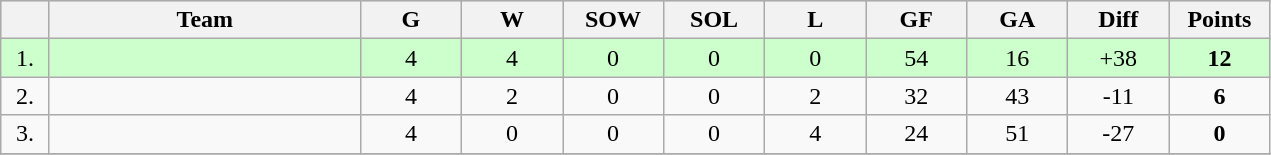<table class=wikitable style="text-align:center">
<tr bgcolor="#DCDCDC">
<th width="25"></th>
<th width="200">Team</th>
<th width="60">G</th>
<th width="60">W</th>
<th width="60">SOW</th>
<th width="60">SOL</th>
<th width="60">L</th>
<th width="60">GF</th>
<th width="60">GA</th>
<th width="60">Diff</th>
<th width="60">Points</th>
</tr>
<tr bgcolor=#ccffcc>
<td>1.</td>
<td align=left></td>
<td>4</td>
<td>4</td>
<td>0</td>
<td>0</td>
<td>0</td>
<td>54</td>
<td>16</td>
<td>+38</td>
<td><strong>12</strong></td>
</tr>
<tr>
<td>2.</td>
<td align=left></td>
<td>4</td>
<td>2</td>
<td>0</td>
<td>0</td>
<td>2</td>
<td>32</td>
<td>43</td>
<td>-11</td>
<td><strong>6</strong></td>
</tr>
<tr>
<td>3.</td>
<td align=left></td>
<td>4</td>
<td>0</td>
<td>0</td>
<td>0</td>
<td>4</td>
<td>24</td>
<td>51</td>
<td>-27</td>
<td><strong>0</strong></td>
</tr>
<tr>
</tr>
</table>
